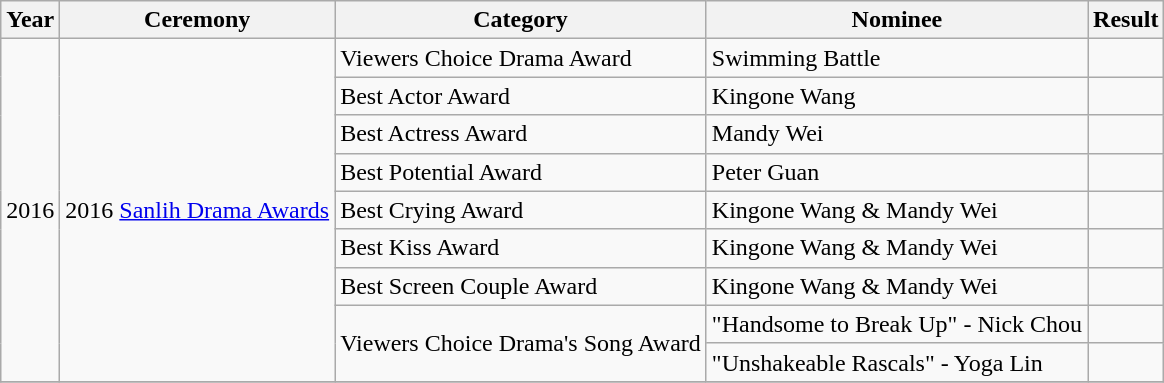<table class="wikitable">
<tr>
<th>Year</th>
<th>Ceremony</th>
<th>Category</th>
<th>Nominee</th>
<th>Result</th>
</tr>
<tr>
<td rowspan=9>2016</td>
<td rowspan=9>2016 <a href='#'>Sanlih Drama Awards</a></td>
<td>Viewers Choice Drama Award</td>
<td>Swimming Battle</td>
<td></td>
</tr>
<tr>
<td>Best Actor Award</td>
<td>Kingone Wang</td>
<td></td>
</tr>
<tr>
<td>Best Actress Award</td>
<td>Mandy Wei</td>
<td></td>
</tr>
<tr>
<td>Best Potential Award</td>
<td>Peter Guan</td>
<td></td>
</tr>
<tr>
<td>Best Crying Award</td>
<td>Kingone Wang & Mandy Wei</td>
<td></td>
</tr>
<tr>
<td>Best Kiss Award</td>
<td>Kingone Wang & Mandy Wei</td>
<td></td>
</tr>
<tr>
<td>Best Screen Couple Award</td>
<td>Kingone Wang & Mandy Wei</td>
<td></td>
</tr>
<tr>
<td rowspan=2>Viewers Choice Drama's Song Award</td>
<td>"Handsome to Break Up" - Nick Chou</td>
<td></td>
</tr>
<tr>
<td>"Unshakeable Rascals" - Yoga Lin</td>
<td></td>
</tr>
<tr>
</tr>
</table>
